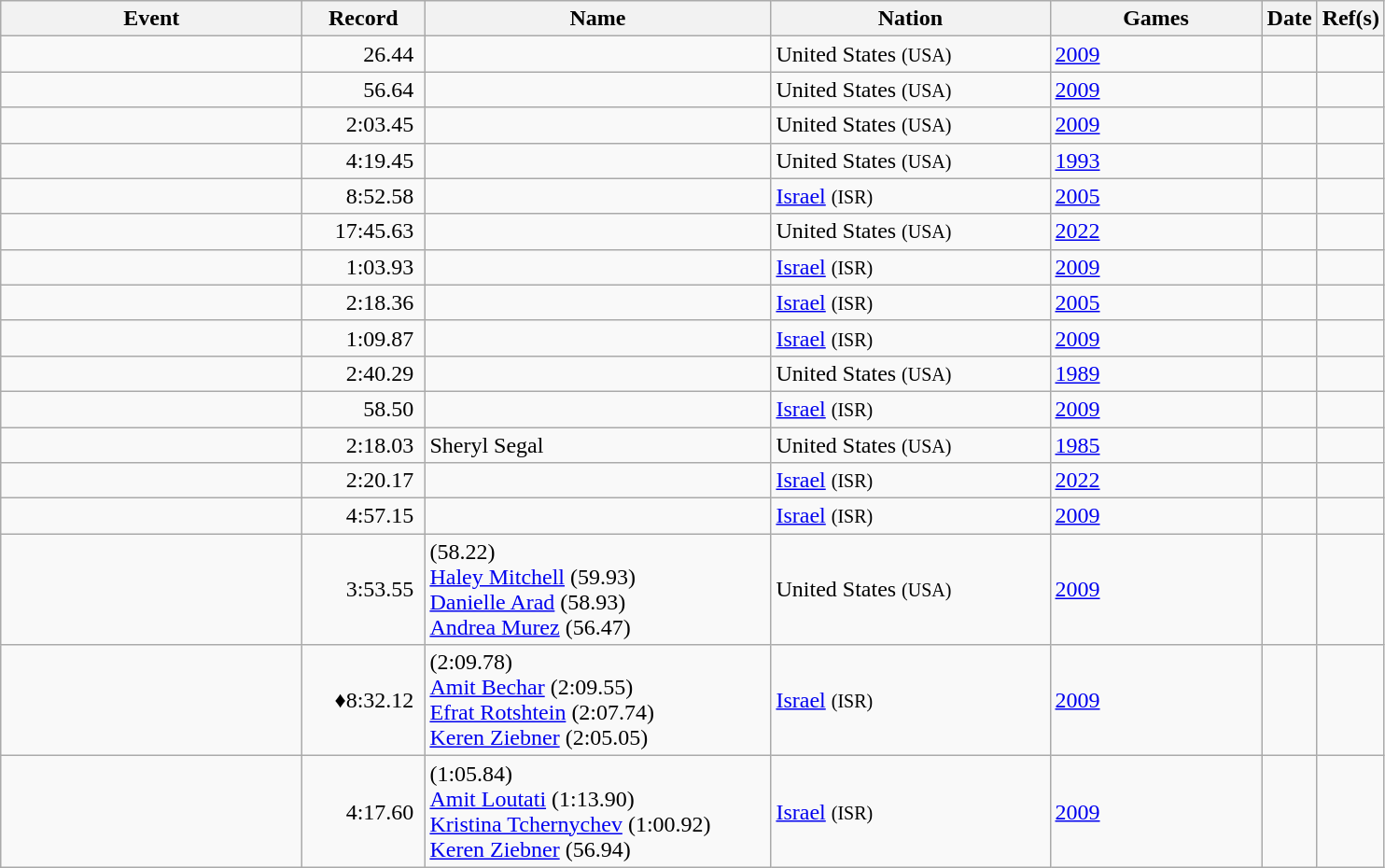<table class="wikitable sortable">
<tr>
<th style="width:13em">Event</th>
<th class=unsortable style="width:5em">Record</th>
<th style="width:15em">Name</th>
<th style="width:12em">Nation</th>
<th style="width:9em">Games</th>
<th>Date</th>
<th class=unsortable>Ref(s)</th>
</tr>
<tr>
<td></td>
<td align=right>26.44 </td>
<td></td>
<td> United States <small>(USA)</small></td>
<td><a href='#'>2009</a></td>
<td></td>
<td align=center></td>
</tr>
<tr>
<td></td>
<td align=right>56.64 </td>
<td></td>
<td> United States <small>(USA)</small></td>
<td><a href='#'>2009</a></td>
<td></td>
<td align=center></td>
</tr>
<tr>
<td></td>
<td align=right>2:03.45 </td>
<td></td>
<td> United States <small>(USA)</small></td>
<td><a href='#'>2009</a></td>
<td></td>
<td align=center></td>
</tr>
<tr>
<td></td>
<td align=right>4:19.45 </td>
<td></td>
<td> United States <small>(USA)</small></td>
<td><a href='#'>1993</a></td>
<td></td>
<td align=center></td>
</tr>
<tr>
<td></td>
<td align=right>8:52.58 </td>
<td></td>
<td> <a href='#'>Israel</a> <small>(ISR)</small></td>
<td><a href='#'>2005</a></td>
<td></td>
<td align=center></td>
</tr>
<tr>
<td></td>
<td align=right>17:45.63 </td>
<td></td>
<td> United States <small>(USA)</small></td>
<td><a href='#'>2022</a></td>
<td></td>
<td align=center></td>
</tr>
<tr>
<td></td>
<td align=right>1:03.93 </td>
<td></td>
<td> <a href='#'>Israel</a> <small>(ISR)</small></td>
<td><a href='#'>2009</a></td>
<td></td>
<td align=center></td>
</tr>
<tr>
<td></td>
<td align=right>2:18.36 </td>
<td></td>
<td> <a href='#'>Israel</a> <small>(ISR)</small></td>
<td><a href='#'>2005</a></td>
<td></td>
<td align=center></td>
</tr>
<tr>
<td></td>
<td align=right>1:09.87 </td>
<td></td>
<td> <a href='#'>Israel</a> <small>(ISR)</small></td>
<td><a href='#'>2009</a></td>
<td></td>
<td align=center></td>
</tr>
<tr>
<td></td>
<td align=right>2:40.29 </td>
<td></td>
<td> United States <small>(USA)</small></td>
<td><a href='#'>1989</a></td>
<td></td>
<td align=center></td>
</tr>
<tr>
<td></td>
<td align=right>58.50 </td>
<td></td>
<td> <a href='#'>Israel</a> <small>(ISR)</small></td>
<td><a href='#'>2009</a></td>
<td></td>
<td align=center></td>
</tr>
<tr>
<td></td>
<td align=right>2:18.03 </td>
<td>Sheryl Segal</td>
<td> United States <small>(USA)</small></td>
<td><a href='#'>1985</a></td>
<td></td>
<td align=center></td>
</tr>
<tr>
<td></td>
<td align=right>2:20.17 </td>
<td></td>
<td> <a href='#'>Israel</a> <small>(ISR)</small></td>
<td><a href='#'>2022</a></td>
<td></td>
<td align=center></td>
</tr>
<tr>
<td></td>
<td align=right>4:57.15 </td>
<td></td>
<td> <a href='#'>Israel</a> <small>(ISR)</small></td>
<td><a href='#'>2009</a></td>
<td></td>
<td align=center></td>
</tr>
<tr>
<td></td>
<td align=right>3:53.55 </td>
<td> (58.22)<br><a href='#'>Haley Mitchell</a> (59.93)<br><a href='#'>Danielle Arad</a> (58.93)<br><a href='#'>Andrea Murez</a> (56.47)</td>
<td> United States <small>(USA)</small></td>
<td><a href='#'>2009</a></td>
<td></td>
<td align=center></td>
</tr>
<tr>
<td></td>
<td align=right>♦8:32.12 </td>
<td> (2:09.78)<br><a href='#'>Amit Bechar</a> (2:09.55)<br><a href='#'>Efrat Rotshtein</a> (2:07.74)<br><a href='#'>Keren Ziebner</a> (2:05.05)</td>
<td> <a href='#'>Israel</a> <small>(ISR)</small></td>
<td><a href='#'>2009</a></td>
<td></td>
<td align=center></td>
</tr>
<tr>
<td></td>
<td align=right>4:17.60 </td>
<td> (1:05.84)<br><a href='#'>Amit Loutati</a> (1:13.90)<br><a href='#'>Kristina Tchernychev</a> (1:00.92)<br><a href='#'>Keren Ziebner</a> (56.94)</td>
<td> <a href='#'>Israel</a> <small>(ISR)</small></td>
<td><a href='#'>2009</a></td>
<td></td>
<td align=center></td>
</tr>
</table>
